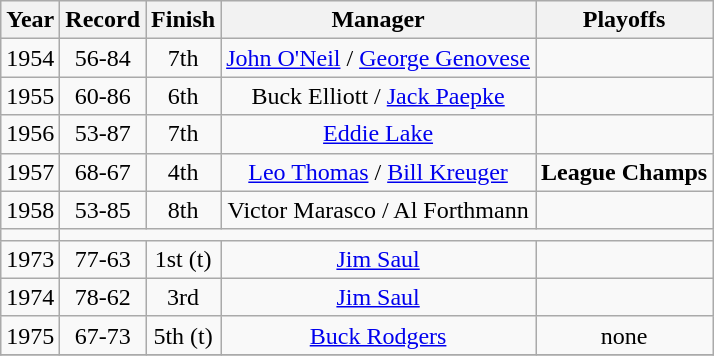<table class="wikitable">
<tr style="background: #F2F2F2;">
<th>Year</th>
<th>Record</th>
<th>Finish</th>
<th>Manager</th>
<th>Playoffs</th>
</tr>
<tr align=center>
<td>1954</td>
<td>56-84</td>
<td>7th</td>
<td><a href='#'>John O'Neil</a> / <a href='#'>George Genovese</a></td>
<td></td>
</tr>
<tr align=center>
<td>1955</td>
<td>60-86</td>
<td>6th</td>
<td>Buck Elliott / <a href='#'>Jack Paepke</a></td>
<td></td>
</tr>
<tr align=center>
<td>1956</td>
<td>53-87</td>
<td>7th</td>
<td><a href='#'>Eddie Lake</a></td>
<td></td>
</tr>
<tr align=center>
<td>1957</td>
<td>68-67</td>
<td>4th</td>
<td><a href='#'>Leo Thomas</a> / <a href='#'>Bill Kreuger</a></td>
<td><strong>League Champs</strong></td>
</tr>
<tr align=center>
<td>1958</td>
<td>53-85</td>
<td>8th</td>
<td>Victor Marasco / Al Forthmann</td>
<td></td>
</tr>
<tr align=center>
<td></td>
</tr>
<tr align=center>
<td>1973</td>
<td>77-63</td>
<td>1st (t)</td>
<td><a href='#'>Jim Saul</a></td>
<td></td>
</tr>
<tr align=center>
<td>1974</td>
<td>78-62</td>
<td>3rd</td>
<td><a href='#'>Jim Saul</a></td>
<td></td>
</tr>
<tr align=center>
<td>1975</td>
<td>67-73</td>
<td>5th (t)</td>
<td><a href='#'>Buck Rodgers</a></td>
<td>none</td>
</tr>
<tr align=center>
</tr>
</table>
